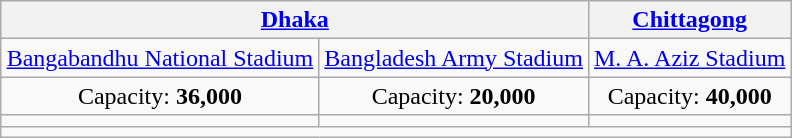<table class="wikitable" style="margin:1em auto; text-align:center">
<tr>
<th colspan=2><a href='#'>Dhaka</a></th>
<th colspan=1><a href='#'>Chittagong</a></th>
</tr>
<tr>
<td><a href='#'>Bangabandhu National Stadium</a></td>
<td><a href='#'>Bangladesh Army Stadium</a></td>
<td><a href='#'>M. A. Aziz Stadium</a></td>
</tr>
<tr>
<td>Capacity: <strong>36,000</strong></td>
<td>Capacity: <strong>20,000</strong></td>
<td>Capacity: <strong>40,000</strong></td>
</tr>
<tr>
<td></td>
<td></td>
<td></td>
</tr>
<tr>
<td rowspan=2 colspan=3></td>
</tr>
</table>
